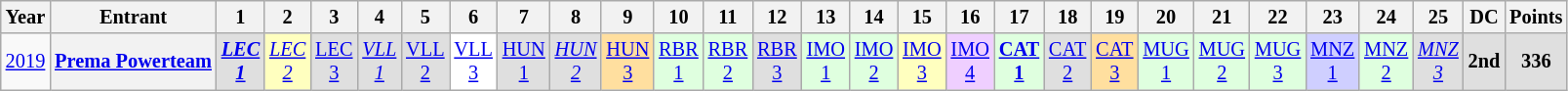<table class="wikitable" style="text-align:center; font-size:85%">
<tr>
<th>Year</th>
<th>Entrant</th>
<th>1</th>
<th>2</th>
<th>3</th>
<th>4</th>
<th>5</th>
<th>6</th>
<th>7</th>
<th>8</th>
<th>9</th>
<th>10</th>
<th>11</th>
<th>12</th>
<th>13</th>
<th>14</th>
<th>15</th>
<th>16</th>
<th>17</th>
<th>18</th>
<th>19</th>
<th>20</th>
<th>21</th>
<th>22</th>
<th>23</th>
<th>24</th>
<th>25</th>
<th>DC</th>
<th>Points</th>
</tr>
<tr>
<td><a href='#'>2019</a></td>
<th nowrap><a href='#'>Prema Powerteam</a></th>
<td style="background:#DFDFDF;"><strong><em><a href='#'>LEC<br>1</a></em></strong><br></td>
<td style="background:#FFFFBF;"><em><a href='#'>LEC<br>2</a></em><br></td>
<td style="background:#DFDFDF;"><a href='#'>LEC<br>3</a><br></td>
<td style="background:#DFDFDF;"><em><a href='#'>VLL<br>1</a></em><br></td>
<td style="background:#DFDFDF;"><a href='#'>VLL<br>2</a><br></td>
<td style="background:#FFFFFF;"><a href='#'>VLL<br>3</a><br></td>
<td style="background:#DFDFDF;"><a href='#'>HUN<br>1</a><br></td>
<td style="background:#DFDFDF;"><em><a href='#'>HUN<br>2</a></em><br></td>
<td style="background:#FFDF9F;"><a href='#'>HUN<br>3</a><br></td>
<td style="background:#DFFFDF;"><a href='#'>RBR<br>1</a><br></td>
<td style="background:#DFFFDF;"><a href='#'>RBR<br>2</a><br></td>
<td style="background:#DFDFDF;"><a href='#'>RBR<br>3</a><br></td>
<td style="background:#DFFFDF;"><a href='#'>IMO<br>1</a><br></td>
<td style="background:#DFFFDF;"><a href='#'>IMO<br>2</a><br></td>
<td style="background:#FFFFBF;"><a href='#'>IMO<br>3</a><br></td>
<td style="background:#EFCFFF;"><a href='#'>IMO<br>4</a><br></td>
<td style="background:#DFFFDF;"><strong><a href='#'>CAT<br>1</a></strong><br></td>
<td style="background:#DFDFDF;"><a href='#'>CAT<br>2</a><br></td>
<td style="background:#FFDF9F;"><a href='#'>CAT<br>3</a><br></td>
<td style="background:#DFFFDF;"><a href='#'>MUG<br>1</a><br></td>
<td style="background:#DFFFDF;"><a href='#'>MUG<br>2</a><br></td>
<td style="background:#DFFFDF;"><a href='#'>MUG<br>3</a><br></td>
<td style="background:#CFCFFF;"><a href='#'>MNZ<br>1</a><br></td>
<td style="background:#DFFFDF;"><a href='#'>MNZ<br>2</a><br></td>
<td style="background:#DFDFDF;"><em><a href='#'>MNZ<br>3</a></em><br></td>
<th style="background:#DFDFDF;">2nd</th>
<th style="background:#DFDFDF;">336</th>
</tr>
</table>
